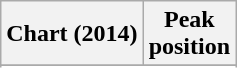<table class="wikitable sortable plainrowheaders">
<tr>
<th scope="col">Chart (2014)</th>
<th scope="col">Peak<br>position</th>
</tr>
<tr>
</tr>
<tr>
</tr>
<tr>
</tr>
<tr>
</tr>
<tr>
</tr>
<tr>
</tr>
<tr>
</tr>
<tr>
</tr>
<tr>
</tr>
</table>
